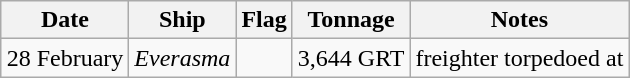<table class=wikitable style="margin:1em auto;">
<tr>
<th>Date</th>
<th>Ship</th>
<th>Flag</th>
<th>Tonnage</th>
<th>Notes</th>
</tr>
<tr>
<td>28 February</td>
<td><em>Everasma</em></td>
<td></td>
<td>3,644 GRT</td>
<td>freighter torpedoed at </td>
</tr>
</table>
